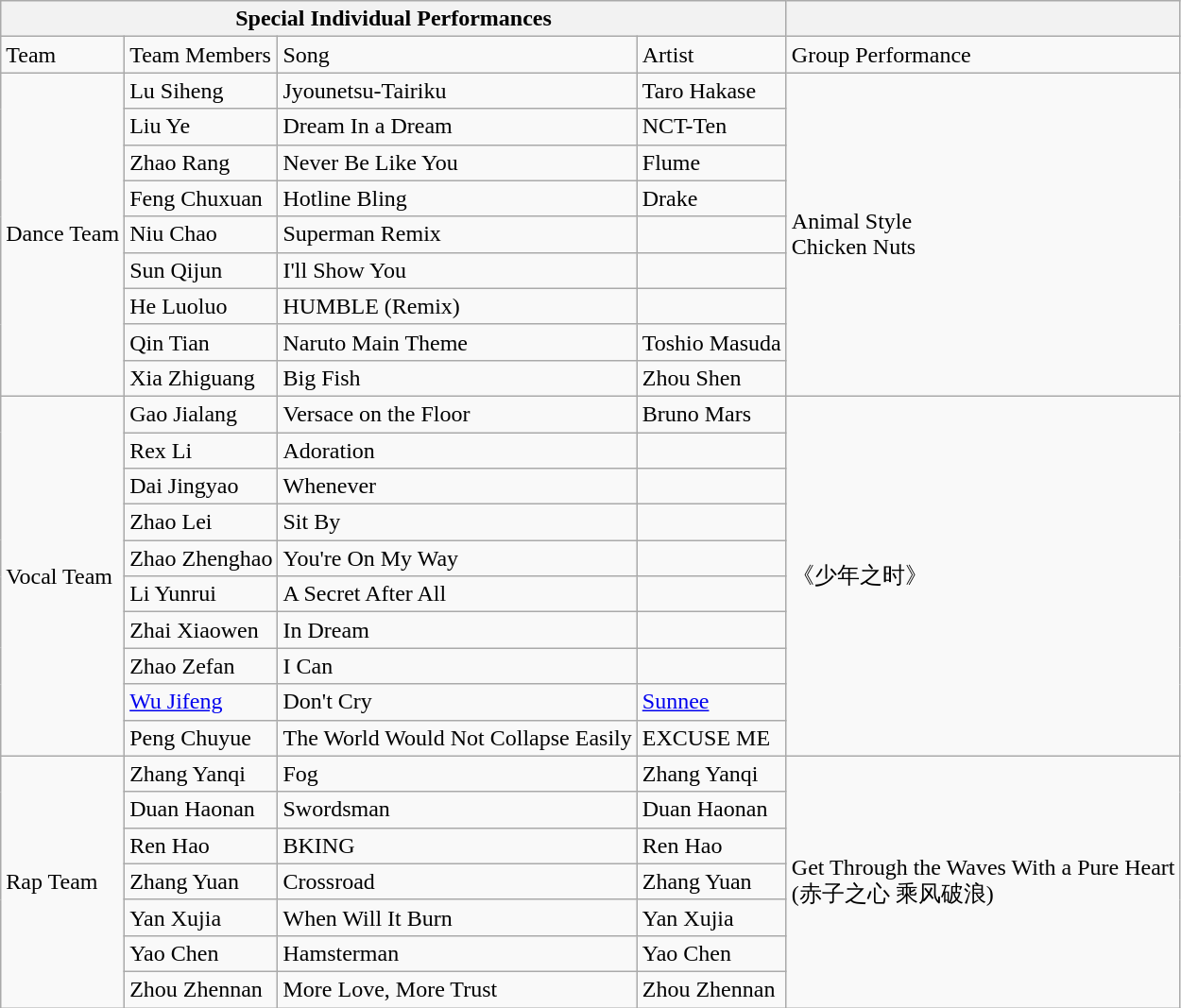<table class="wikitable">
<tr>
<th colspan="4">Special Individual Performances</th>
<th></th>
</tr>
<tr>
<td>Team</td>
<td>Team Members</td>
<td>Song</td>
<td>Artist</td>
<td>Group Performance</td>
</tr>
<tr>
<td rowspan="9">Dance Team</td>
<td>Lu Siheng</td>
<td>Jyounetsu-Tairiku</td>
<td>Taro Hakase</td>
<td rowspan="9">Animal Style<br>Chicken Nuts</td>
</tr>
<tr>
<td>Liu Ye</td>
<td>Dream In a Dream</td>
<td>NCT-Ten</td>
</tr>
<tr>
<td>Zhao Rang</td>
<td>Never Be Like You</td>
<td>Flume</td>
</tr>
<tr>
<td>Feng Chuxuan</td>
<td>Hotline Bling</td>
<td>Drake</td>
</tr>
<tr>
<td>Niu Chao</td>
<td>Superman Remix</td>
<td></td>
</tr>
<tr>
<td>Sun Qijun</td>
<td>I'll Show You</td>
<td></td>
</tr>
<tr>
<td>He Luoluo</td>
<td>HUMBLE (Remix)</td>
<td></td>
</tr>
<tr>
<td>Qin Tian</td>
<td>Naruto Main Theme</td>
<td>Toshio Masuda</td>
</tr>
<tr>
<td>Xia Zhiguang</td>
<td>Big Fish</td>
<td>Zhou Shen</td>
</tr>
<tr>
<td rowspan="10">Vocal Team</td>
<td>Gao Jialang</td>
<td>Versace on the Floor</td>
<td>Bruno Mars</td>
<td rowspan="10">《少年之时》</td>
</tr>
<tr>
<td>Rex Li</td>
<td>Adoration</td>
<td></td>
</tr>
<tr>
<td>Dai Jingyao</td>
<td>Whenever</td>
<td></td>
</tr>
<tr>
<td>Zhao Lei</td>
<td>Sit By</td>
<td></td>
</tr>
<tr>
<td>Zhao Zhenghao</td>
<td>You're On My Way</td>
<td></td>
</tr>
<tr>
<td>Li Yunrui</td>
<td>A Secret After All</td>
<td></td>
</tr>
<tr>
<td>Zhai Xiaowen</td>
<td>In Dream</td>
<td></td>
</tr>
<tr>
<td>Zhao Zefan</td>
<td>I Can</td>
<td></td>
</tr>
<tr>
<td><a href='#'>Wu Jifeng</a></td>
<td>Don't Cry</td>
<td><a href='#'>Sunnee</a></td>
</tr>
<tr>
<td>Peng Chuyue</td>
<td>The World Would Not Collapse Easily</td>
<td>EXCUSE ME</td>
</tr>
<tr>
<td rowspan="7">Rap Team</td>
<td>Zhang Yanqi</td>
<td>Fog</td>
<td>Zhang Yanqi</td>
<td rowspan="7">Get Through the Waves With a Pure Heart<br>(赤子之心 乘风破浪)</td>
</tr>
<tr>
<td>Duan Haonan</td>
<td>Swordsman</td>
<td>Duan Haonan</td>
</tr>
<tr>
<td>Ren Hao</td>
<td>BKING</td>
<td>Ren Hao</td>
</tr>
<tr>
<td>Zhang Yuan</td>
<td>Crossroad</td>
<td>Zhang Yuan</td>
</tr>
<tr>
<td>Yan Xujia</td>
<td>When Will It Burn</td>
<td>Yan Xujia</td>
</tr>
<tr>
<td>Yao Chen</td>
<td>Hamsterman</td>
<td>Yao Chen</td>
</tr>
<tr>
<td>Zhou Zhennan</td>
<td>More Love, More Trust</td>
<td>Zhou Zhennan</td>
</tr>
</table>
